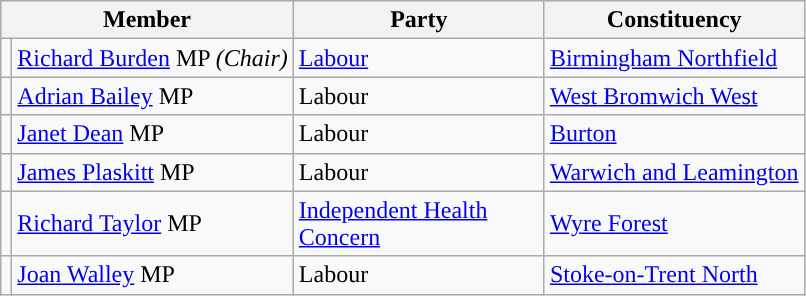<table class="wikitable">
<tr>
<th width="160px" colspan="2">Member</th>
<th width="160px" colspan="1">Party</th>
<th width="160px" colspan="2">Constituency</th>
</tr>
<tr>
<td style="color:inherit;background:"></td>
<td><a href='#'>Richard Burden</a> MP <em>(Chair)</em></td>
<td><a href='#'>Labour</a></td>
<td><a href='#'>Birmingham Northfield</a></td>
</tr>
<tr>
<td style="color:inherit;background:"></td>
<td><a href='#'>Adrian Bailey</a> MP</td>
<td>Labour</td>
<td><a href='#'>West Bromwich West</a></td>
</tr>
<tr>
<td style="color:inherit;background:"></td>
<td><a href='#'>Janet Dean</a> MP</td>
<td>Labour</td>
<td><a href='#'>Burton</a></td>
</tr>
<tr>
<td style="color:inherit;background:"></td>
<td><a href='#'>James Plaskitt</a> MP</td>
<td>Labour</td>
<td><a href='#'>Warwich and Leamington</a></td>
</tr>
<tr>
<td style="color:inherit;background:"></td>
<td><a href='#'>Richard Taylor</a> MP</td>
<td><a href='#'>Independent Health Concern</a></td>
<td><a href='#'>Wyre Forest</a></td>
</tr>
<tr>
<td style="color:inherit;background:"></td>
<td><a href='#'>Joan Walley</a> MP</td>
<td>Labour</td>
<td><a href='#'>Stoke-on-Trent North</a></td>
</tr>
</table>
